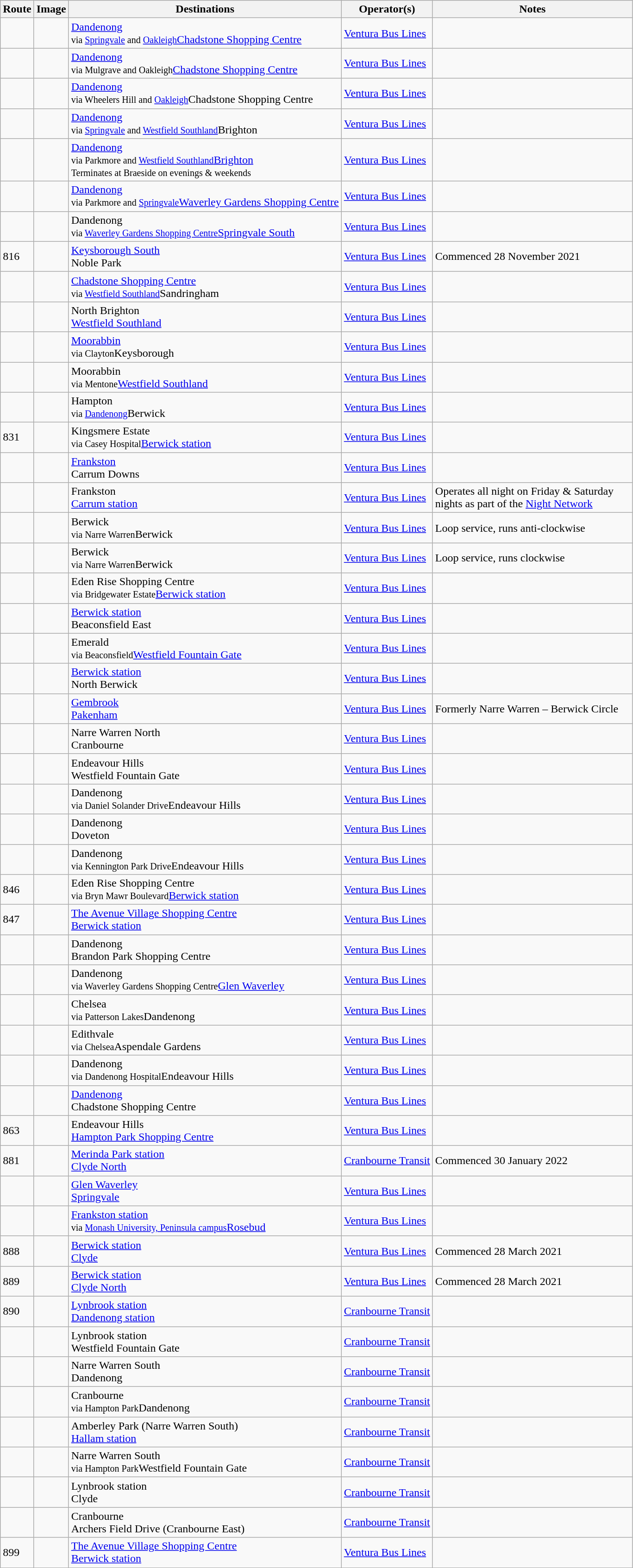<table class="wikitable" style="text-align:left; padding:0; margin:0;">
<tr>
<th style="text-align:center;">Route</th>
<th>Image</th>
<th>Destinations</th>
<th>Operator(s)</th>
<th style="width:280px;">Notes</th>
</tr>
<tr>
<td></td>
<td></td>
<td><a href='#'>Dandenong</a><br><small>via <a href='#'>Springvale</a> and <a href='#'>Oakleigh</a></small><a href='#'>Chadstone Shopping Centre</a></td>
<td><a href='#'>Ventura Bus Lines</a></td>
<td></td>
</tr>
<tr>
<td></td>
<td></td>
<td><a href='#'>Dandenong</a><br><small>via Mulgrave and Oakleigh</small><a href='#'>Chadstone Shopping Centre</a></td>
<td><a href='#'>Ventura Bus Lines</a></td>
<td></td>
</tr>
<tr>
<td></td>
<td></td>
<td><a href='#'>Dandenong</a><br><small>via Wheelers Hill and <a href='#'>Oakleigh</a></small>Chadstone Shopping Centre</td>
<td><a href='#'>Ventura Bus Lines</a></td>
<td></td>
</tr>
<tr>
<td></td>
<td></td>
<td><a href='#'>Dandenong</a><br><small>via <a href='#'>Springvale</a> and <a href='#'>Westfield Southland</a></small>Brighton</td>
<td><a href='#'>Ventura Bus Lines</a></td>
<td></td>
</tr>
<tr>
<td></td>
<td></td>
<td><a href='#'>Dandenong</a><br><small>via Parkmore and <a href='#'>Westfield Southland</a></small><a href='#'>Brighton</a><br>
<small>Terminates at Braeside on evenings & weekends</small></td>
<td><a href='#'>Ventura Bus Lines</a></td>
<td></td>
</tr>
<tr>
<td></td>
<td></td>
<td><a href='#'>Dandenong</a><br><small>via Parkmore and <a href='#'>Springvale</a></small><a href='#'>Waverley Gardens Shopping Centre</a></td>
<td><a href='#'>Ventura Bus Lines</a></td>
<td></td>
</tr>
<tr>
<td></td>
<td></td>
<td>Dandenong<br><small>via <a href='#'>Waverley Gardens Shopping Centre</a></small><a href='#'>Springvale South</a></td>
<td><a href='#'>Ventura Bus Lines</a></td>
<td></td>
</tr>
<tr>
<td>816</td>
<td></td>
<td><a href='#'>Keysborough South</a><br>Noble Park</td>
<td><a href='#'>Ventura Bus Lines</a></td>
<td>Commenced 28 November 2021</td>
</tr>
<tr>
<td></td>
<td></td>
<td><a href='#'>Chadstone Shopping Centre</a><br><small>via <a href='#'>Westfield Southland</a></small>Sandringham</td>
<td><a href='#'>Ventura Bus Lines</a></td>
<td></td>
</tr>
<tr>
<td></td>
<td></td>
<td>North Brighton<br><a href='#'>Westfield Southland</a></td>
<td><a href='#'>Ventura Bus Lines</a></td>
<td></td>
</tr>
<tr>
<td></td>
<td></td>
<td><a href='#'>Moorabbin</a><br><small>via Clayton</small>Keysborough</td>
<td><a href='#'>Ventura Bus Lines</a></td>
<td></td>
</tr>
<tr>
<td></td>
<td></td>
<td>Moorabbin<br><small>via Mentone</small><a href='#'>Westfield Southland</a></td>
<td><a href='#'>Ventura Bus Lines</a></td>
<td></td>
</tr>
<tr>
<td></td>
<td></td>
<td>Hampton<br><small>via <a href='#'>Dandenong</a></small>Berwick</td>
<td><a href='#'>Ventura Bus Lines</a></td>
<td></td>
</tr>
<tr>
<td>831</td>
<td></td>
<td>Kingsmere Estate<br><small>via Casey Hospital</small><a href='#'>Berwick station</a></td>
<td><a href='#'>Ventura Bus Lines</a></td>
<td></td>
</tr>
<tr>
<td></td>
<td></td>
<td><a href='#'>Frankston</a><br>Carrum Downs</td>
<td><a href='#'>Ventura Bus Lines</a></td>
<td></td>
</tr>
<tr>
<td></td>
<td></td>
<td>Frankston<br><a href='#'>Carrum station</a></td>
<td><a href='#'>Ventura Bus Lines</a></td>
<td>Operates all night on Friday & Saturday nights as part of the <a href='#'>Night Network</a></td>
</tr>
<tr>
<td></td>
<td></td>
<td>Berwick<br><small>via Narre Warren</small>Berwick</td>
<td><a href='#'>Ventura Bus Lines</a></td>
<td>Loop service, runs anti-clockwise</td>
</tr>
<tr>
<td></td>
<td></td>
<td>Berwick<br><small>via Narre Warren</small>Berwick</td>
<td><a href='#'>Ventura Bus Lines</a></td>
<td>Loop service, runs clockwise</td>
</tr>
<tr>
<td></td>
<td></td>
<td>Eden Rise Shopping Centre<br><small>via Bridgewater Estate</small><a href='#'>Berwick station</a></td>
<td><a href='#'>Ventura Bus Lines</a></td>
<td></td>
</tr>
<tr>
<td></td>
<td></td>
<td><a href='#'>Berwick station</a><br>Beaconsfield East</td>
<td><a href='#'>Ventura Bus Lines</a></td>
<td></td>
</tr>
<tr>
<td></td>
<td></td>
<td>Emerald<br><small>via Beaconsfield</small><a href='#'>Westfield Fountain Gate</a></td>
<td><a href='#'>Ventura Bus Lines</a></td>
<td></td>
</tr>
<tr>
<td></td>
<td></td>
<td><a href='#'>Berwick station</a><br>North Berwick</td>
<td><a href='#'>Ventura Bus Lines</a></td>
<td></td>
</tr>
<tr>
<td></td>
<td></td>
<td><a href='#'>Gembrook</a><br><a href='#'>Pakenham</a></td>
<td><a href='#'>Ventura Bus Lines</a></td>
<td>Formerly Narre Warren – Berwick Circle</td>
</tr>
<tr>
<td></td>
<td></td>
<td>Narre Warren North<br>Cranbourne</td>
<td><a href='#'>Ventura Bus Lines</a></td>
<td></td>
</tr>
<tr>
<td></td>
<td></td>
<td>Endeavour Hills<br>Westfield Fountain Gate</td>
<td><a href='#'>Ventura Bus Lines</a></td>
<td></td>
</tr>
<tr>
<td></td>
<td></td>
<td>Dandenong<br><small>via Daniel Solander Drive</small>Endeavour Hills</td>
<td><a href='#'>Ventura Bus Lines</a></td>
<td></td>
</tr>
<tr>
<td></td>
<td></td>
<td>Dandenong<br>Doveton</td>
<td><a href='#'>Ventura Bus Lines</a></td>
<td></td>
</tr>
<tr>
<td></td>
<td></td>
<td>Dandenong<br><small>via Kennington Park Drive</small>Endeavour Hills</td>
<td><a href='#'>Ventura Bus Lines</a></td>
<td></td>
</tr>
<tr>
<td>846</td>
<td></td>
<td>Eden Rise Shopping Centre<br><small>via Bryn Mawr Boulevard</small><a href='#'>Berwick station</a></td>
<td><a href='#'>Ventura Bus Lines</a></td>
<td></td>
</tr>
<tr>
<td>847</td>
<td></td>
<td><a href='#'>The Avenue Village Shopping Centre</a><br><a href='#'>Berwick station</a></td>
<td><a href='#'>Ventura Bus Lines</a></td>
<td></td>
</tr>
<tr>
<td></td>
<td></td>
<td>Dandenong<br>Brandon Park Shopping Centre</td>
<td><a href='#'>Ventura Bus Lines</a></td>
<td></td>
</tr>
<tr>
<td></td>
<td></td>
<td>Dandenong<br><small>via Waverley Gardens Shopping Centre</small><a href='#'>Glen Waverley</a></td>
<td><a href='#'>Ventura Bus Lines</a></td>
<td></td>
</tr>
<tr>
<td></td>
<td></td>
<td>Chelsea<br><small>via Patterson Lakes</small>Dandenong</td>
<td><a href='#'>Ventura Bus Lines</a></td>
<td></td>
</tr>
<tr>
<td></td>
<td></td>
<td>Edithvale<br><small>via Chelsea</small>Aspendale Gardens</td>
<td><a href='#'>Ventura Bus Lines</a></td>
<td></td>
</tr>
<tr>
<td></td>
<td></td>
<td>Dandenong<br><small>via Dandenong Hospital</small>Endeavour Hills</td>
<td><a href='#'>Ventura Bus Lines</a></td>
<td></td>
</tr>
<tr>
<td></td>
<td></td>
<td><a href='#'>Dandenong</a><br>Chadstone Shopping Centre</td>
<td><a href='#'>Ventura Bus Lines</a></td>
<td></td>
</tr>
<tr>
<td>863</td>
<td></td>
<td>Endeavour Hills<br><a href='#'>Hampton Park Shopping Centre</a></td>
<td><a href='#'>Ventura Bus Lines</a></td>
<td></td>
</tr>
<tr>
<td>881</td>
<td></td>
<td><a href='#'>Merinda Park station</a><br><a href='#'>Clyde North</a></td>
<td><a href='#'>Cranbourne Transit</a></td>
<td>Commenced 30 January 2022</td>
</tr>
<tr>
<td></td>
<td></td>
<td><a href='#'>Glen Waverley</a><br><a href='#'>Springvale</a></td>
<td><a href='#'>Ventura Bus Lines</a></td>
<td></td>
</tr>
<tr>
<td></td>
<td></td>
<td><a href='#'>Frankston station</a><br><small>via <a href='#'>Monash University, Peninsula campus</a></small><a href='#'>Rosebud</a></td>
<td><a href='#'>Ventura Bus Lines</a></td>
<td></td>
</tr>
<tr>
<td>888</td>
<td></td>
<td><a href='#'>Berwick station</a><br><a href='#'>Clyde</a></td>
<td><a href='#'>Ventura Bus Lines</a></td>
<td>Commenced 28 March 2021</td>
</tr>
<tr>
<td>889</td>
<td></td>
<td><a href='#'>Berwick station</a><br><a href='#'>Clyde North</a></td>
<td><a href='#'>Ventura Bus Lines</a></td>
<td>Commenced 28 March 2021</td>
</tr>
<tr>
<td>890</td>
<td></td>
<td><a href='#'>Lynbrook station</a><br><a href='#'>Dandenong station</a></td>
<td><a href='#'>Cranbourne Transit</a></td>
<td></td>
</tr>
<tr>
<td></td>
<td></td>
<td>Lynbrook station<br>Westfield Fountain Gate</td>
<td><a href='#'>Cranbourne Transit</a></td>
<td></td>
</tr>
<tr>
<td></td>
<td></td>
<td>Narre Warren South<br>Dandenong</td>
<td><a href='#'>Cranbourne Transit</a></td>
<td></td>
</tr>
<tr>
<td></td>
<td></td>
<td>Cranbourne<br><small>via Hampton Park</small>Dandenong</td>
<td><a href='#'>Cranbourne Transit</a></td>
<td></td>
</tr>
<tr>
<td></td>
<td></td>
<td>Amberley Park (Narre Warren South)<br><a href='#'>Hallam station</a></td>
<td><a href='#'>Cranbourne Transit</a></td>
<td></td>
</tr>
<tr>
<td></td>
<td></td>
<td>Narre Warren South<br><small>via Hampton Park</small>Westfield Fountain Gate</td>
<td><a href='#'>Cranbourne Transit</a></td>
<td></td>
</tr>
<tr>
<td></td>
<td></td>
<td>Lynbrook station<br>Clyde</td>
<td><a href='#'>Cranbourne Transit</a></td>
<td></td>
</tr>
<tr>
<td></td>
<td></td>
<td>Cranbourne<br>Archers Field Drive (Cranbourne East)</td>
<td><a href='#'>Cranbourne Transit</a></td>
<td></td>
</tr>
<tr>
<td>899</td>
<td></td>
<td><a href='#'>The Avenue Village Shopping Centre</a><br><a href='#'>Berwick station</a></td>
<td><a href='#'>Ventura Bus Lines</a></td>
<td></td>
</tr>
</table>
